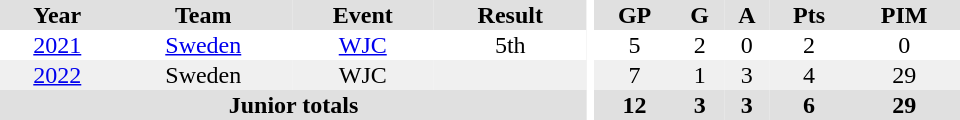<table border="0" cellpadding="1" cellspacing="0" ID="Table3" style="text-align:center; width:40em">
<tr ALIGN="center" bgcolor="#e0e0e0">
<th>Year</th>
<th>Team</th>
<th>Event</th>
<th>Result</th>
<th rowspan="99" bgcolor="#ffffff"></th>
<th>GP</th>
<th>G</th>
<th>A</th>
<th>Pts</th>
<th>PIM</th>
</tr>
<tr>
<td><a href='#'>2021</a></td>
<td><a href='#'>Sweden</a></td>
<td><a href='#'>WJC</a></td>
<td>5th</td>
<td>5</td>
<td>2</td>
<td>0</td>
<td>2</td>
<td>0</td>
</tr>
<tr style="background:#f0f0f0;">
<td><a href='#'>2022</a></td>
<td>Sweden</td>
<td>WJC</td>
<td></td>
<td>7</td>
<td>1</td>
<td>3</td>
<td>4</td>
<td>29</td>
</tr>
<tr bgcolor="#e0e0e0">
<th colspan="4">Junior totals</th>
<th>12</th>
<th>3</th>
<th>3</th>
<th>6</th>
<th>29</th>
</tr>
</table>
